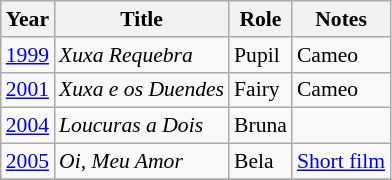<table class="wikitable" style="font-size: 90%;">
<tr>
<th>Year</th>
<th>Title</th>
<th>Role</th>
<th>Notes</th>
</tr>
<tr>
<td><a href='#'>1999</a></td>
<td><em>Xuxa Requebra</em></td>
<td>Pupil</td>
<td>Cameo</td>
</tr>
<tr>
<td><a href='#'>2001</a></td>
<td><em>Xuxa e os Duendes</em></td>
<td>Fairy</td>
<td>Cameo</td>
</tr>
<tr>
<td><a href='#'>2004</a></td>
<td><em>Loucuras a Dois</em></td>
<td>Bruna</td>
<td></td>
</tr>
<tr>
<td><a href='#'>2005</a></td>
<td><em>Oi, Meu Amor</em></td>
<td>Bela</td>
<td><a href='#'>Short film</a></td>
</tr>
<tr>
</tr>
</table>
